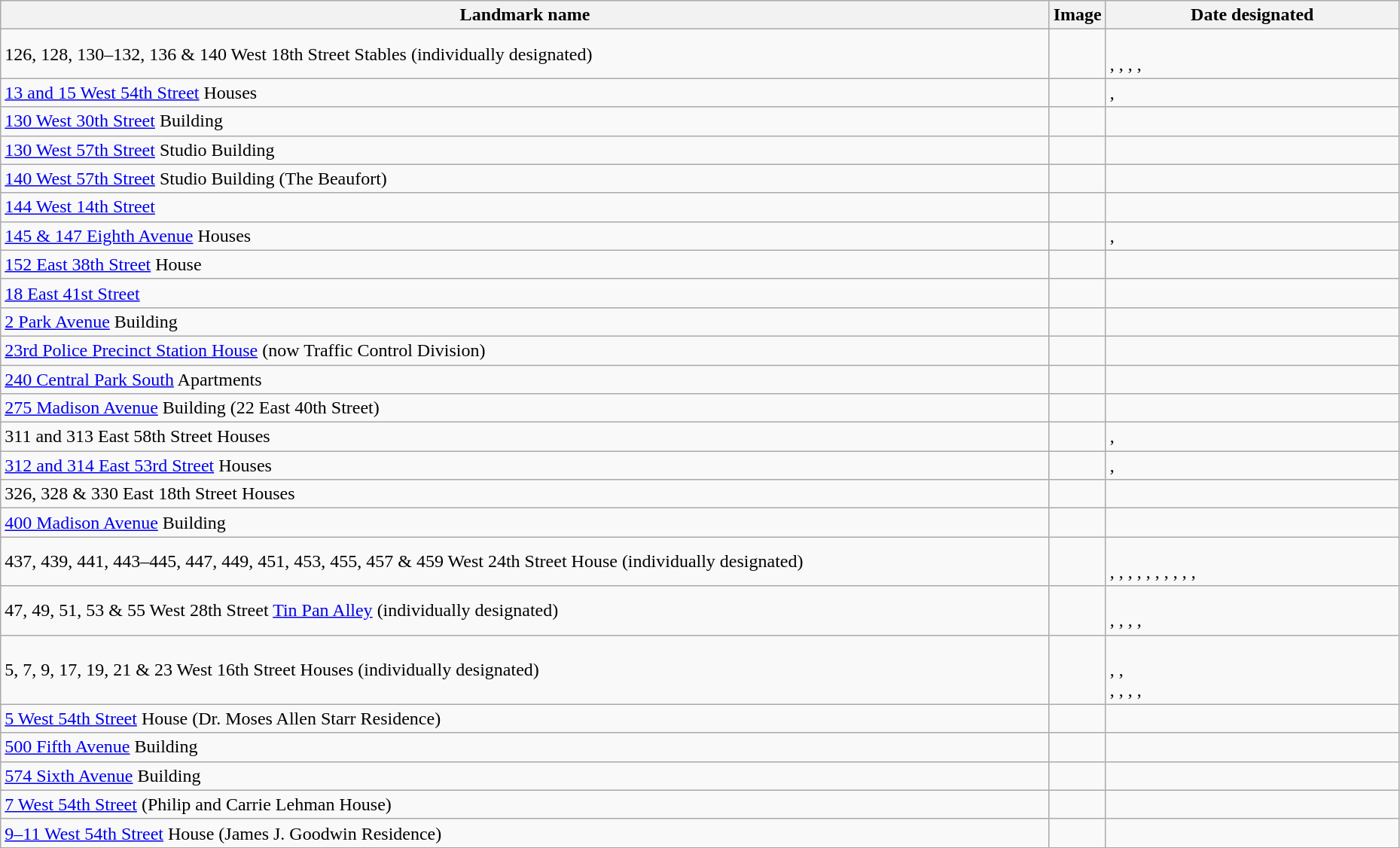<table class="wikitable sortable" style="width:98%">
<tr>
<th width = 75%><strong>Landmark name</strong></th>
<th width = 4% class="unsortable"><strong>Image</strong></th>
<th><strong>Date designated</strong></th>
</tr>
<tr>
<td>126, 128, 130–132, 136 & 140 West 18th Street Stables (individually designated)</td>
<td></td>
<td><br>, , , , </td>
</tr>
<tr>
<td><a href='#'>13 and 15 West 54th Street</a> Houses</td>
<td></td>
<td> , </td>
</tr>
<tr>
<td><a href='#'>130 West 30th Street</a> Building</td>
<td></td>
<td> </td>
</tr>
<tr>
<td><a href='#'>130 West 57th Street</a> Studio Building</td>
<td></td>
<td> </td>
</tr>
<tr>
<td><a href='#'>140 West 57th Street</a> Studio Building (The Beaufort)</td>
<td></td>
<td> </td>
</tr>
<tr>
<td><a href='#'>144 West 14th Street</a></td>
<td></td>
<td> </td>
</tr>
<tr>
<td><a href='#'>145 & 147 Eighth Avenue</a> Houses</td>
<td></td>
<td> , </td>
</tr>
<tr>
<td><a href='#'>152 East 38th Street</a> House</td>
<td></td>
<td> </td>
</tr>
<tr>
<td><a href='#'>18 East 41st Street</a></td>
<td></td>
<td> </td>
</tr>
<tr>
<td><a href='#'>2 Park Avenue</a> Building</td>
<td></td>
<td> </td>
</tr>
<tr>
<td><a href='#'>23rd Police Precinct Station House</a> (now Traffic Control Division)</td>
<td></td>
<td> </td>
</tr>
<tr>
<td><a href='#'>240 Central Park South</a> Apartments</td>
<td></td>
<td> </td>
</tr>
<tr>
<td><a href='#'>275 Madison Avenue</a> Building (22 East 40th Street)</td>
<td></td>
<td> </td>
</tr>
<tr>
<td>311 and 313 East 58th Street Houses  </td>
<td></td>
<td> , </td>
</tr>
<tr>
<td><a href='#'>312 and 314 East 53rd Street</a> Houses</td>
<td></td>
<td> ,  </td>
</tr>
<tr>
<td>326, 328 & 330 East 18th Street Houses</td>
<td></td>
<td> </td>
</tr>
<tr>
<td><a href='#'>400 Madison Avenue</a> Building </td>
<td></td>
<td> </td>
</tr>
<tr>
<td>437, 439, 441, 443–445, 447, 449, 451, 453, 455, 457 & 459  West 24th Street House (individually designated)</td>
<td></td>
<td><br>, , , , , , , , , , </td>
</tr>
<tr>
<td>47, 49, 51, 53 & 55 West 28th Street <a href='#'>Tin Pan Alley</a> (individually designated)</td>
<td></td>
<td><br>, , , , </td>
</tr>
<tr>
<td>5, 7, 9, 17, 19, 21 & 23 West 16th Street Houses (individually designated)</td>
<td><br></td>
<td><br>, ,<br>, 
, 
, 
, 
</td>
</tr>
<tr>
<td><a href='#'>5 West 54th Street</a> House (Dr. Moses Allen Starr Residence)</td>
<td></td>
<td> </td>
</tr>
<tr>
<td><a href='#'>500 Fifth Avenue</a> Building</td>
<td></td>
<td> </td>
</tr>
<tr>
<td><a href='#'>574 Sixth Avenue</a> Building</td>
<td></td>
<td> </td>
</tr>
<tr>
<td><a href='#'>7 West 54th Street</a> (Philip and Carrie Lehman House)</td>
<td></td>
<td> </td>
</tr>
<tr>
<td><a href='#'>9–11 West 54th Street</a> House (James J. Goodwin Residence)</td>
<td></td>
<td> </td>
</tr>
</table>
